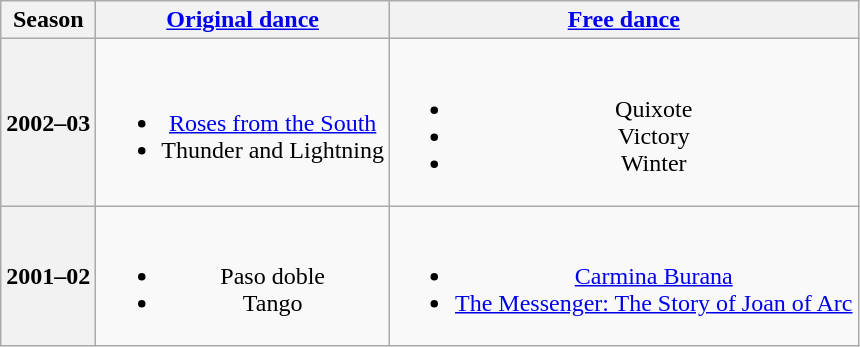<table class=wikitable style=text-align:center>
<tr>
<th>Season</th>
<th><a href='#'>Original dance</a></th>
<th><a href='#'>Free dance</a></th>
</tr>
<tr>
<th>2002–03 <br> </th>
<td><br><ul><li> <a href='#'>Roses from the South</a> <br></li><li> Thunder and Lightning <br></li></ul></td>
<td><br><ul><li>Quixote <br></li><li>Victory <br></li><li>Winter <br></li></ul></td>
</tr>
<tr>
<th>2001–02 <br> </th>
<td><br><ul><li>Paso doble</li><li>Tango</li></ul></td>
<td><br><ul><li><a href='#'>Carmina Burana</a> <br></li><li><a href='#'>The Messenger: The Story of Joan of Arc</a> <br></li></ul></td>
</tr>
</table>
